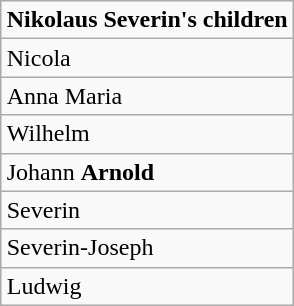<table class=wikitable align=right>
<tr>
<td><strong>Nikolaus Severin's children</strong></td>
</tr>
<tr>
<td>Nicola</td>
</tr>
<tr>
<td>Anna Maria</td>
</tr>
<tr>
<td>Wilhelm</td>
</tr>
<tr>
<td>Johann <strong>Arnold</strong></td>
</tr>
<tr>
<td>Severin</td>
</tr>
<tr>
<td>Severin-Joseph</td>
</tr>
<tr>
<td>Ludwig</td>
</tr>
</table>
